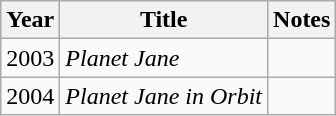<table class="wikitable sortable">
<tr>
<th>Year</th>
<th>Title</th>
<th>Notes</th>
</tr>
<tr>
<td>2003</td>
<td><em>Planet Jane</em></td>
<td></td>
</tr>
<tr>
<td>2004</td>
<td><em>Planet Jane in Orbit</em></td>
</tr>
</table>
